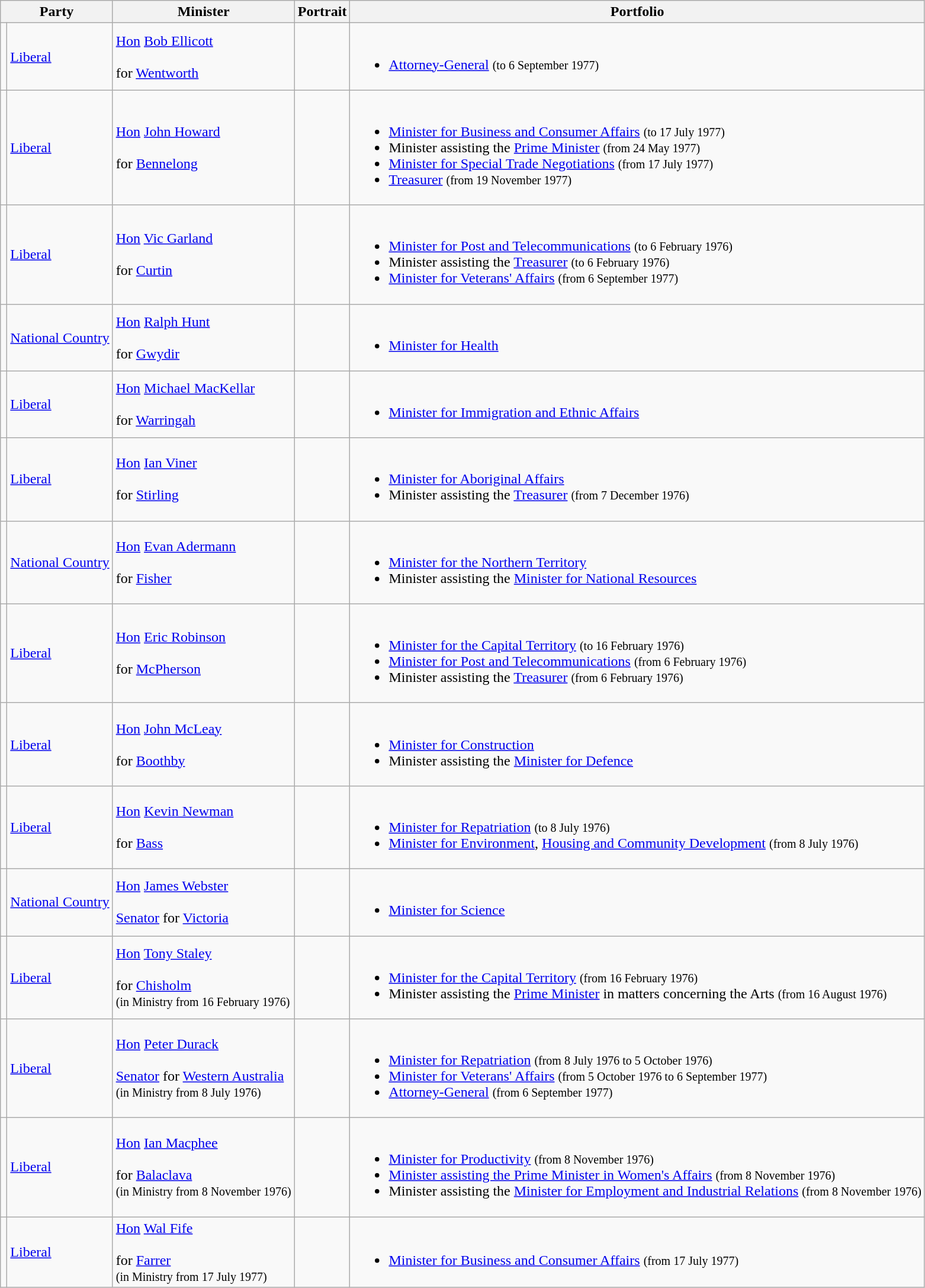<table class="wikitable sortable">
<tr>
<th colspan="2">Party</th>
<th>Minister</th>
<th>Portrait</th>
<th>Portfolio</th>
</tr>
<tr>
<td></td>
<td><a href='#'>Liberal</a></td>
<td><a href='#'>Hon</a> <a href='#'>Bob Ellicott</a>  <br><br> for <a href='#'>Wentworth</a> <br></td>
<td></td>
<td><br><ul><li><a href='#'>Attorney-General</a> <small>(to 6 September 1977)</small></li></ul></td>
</tr>
<tr>
<td></td>
<td><a href='#'>Liberal</a></td>
<td><a href='#'>Hon</a> <a href='#'>John Howard</a> <br><br> for <a href='#'>Bennelong</a> <br></td>
<td></td>
<td><br><ul><li><a href='#'>Minister for Business and Consumer Affairs</a> <small>(to 17 July 1977)</small></li><li>Minister assisting the <a href='#'>Prime Minister</a> <small>(from 24 May 1977)</small></li><li><a href='#'>Minister for Special Trade Negotiations</a> <small>(from 17 July 1977)</small></li><li><a href='#'>Treasurer</a> <small>(from 19 November 1977)</small></li></ul></td>
</tr>
<tr>
<td></td>
<td><a href='#'>Liberal</a></td>
<td><a href='#'>Hon</a> <a href='#'>Vic Garland</a> <br><br> for <a href='#'>Curtin</a> <br></td>
<td></td>
<td><br><ul><li><a href='#'>Minister for Post and Telecommunications</a> <small>(to 6 February 1976)</small></li><li>Minister assisting the <a href='#'>Treasurer</a> <small>(to 6 February 1976)</small></li><li><a href='#'>Minister for Veterans' Affairs</a> <small>(from 6 September 1977)</small></li></ul></td>
</tr>
<tr>
<td></td>
<td><a href='#'>National Country</a></td>
<td><a href='#'>Hon</a> <a href='#'>Ralph Hunt</a> <br><br> for <a href='#'>Gwydir</a> <br></td>
<td></td>
<td><br><ul><li><a href='#'>Minister for Health</a></li></ul></td>
</tr>
<tr>
<td></td>
<td><a href='#'>Liberal</a></td>
<td><a href='#'>Hon</a> <a href='#'>Michael MacKellar</a> <br><br> for <a href='#'>Warringah</a> <br></td>
<td></td>
<td><br><ul><li><a href='#'>Minister for Immigration and Ethnic Affairs</a></li></ul></td>
</tr>
<tr>
<td></td>
<td><a href='#'>Liberal</a></td>
<td><a href='#'>Hon</a> <a href='#'>Ian Viner</a> <br><br> for <a href='#'>Stirling</a> <br></td>
<td></td>
<td><br><ul><li><a href='#'>Minister for Aboriginal Affairs</a></li><li>Minister assisting the <a href='#'>Treasurer</a> <small>(from 7 December 1976)</small></li></ul></td>
</tr>
<tr>
<td></td>
<td><a href='#'>National Country</a></td>
<td><a href='#'>Hon</a> <a href='#'>Evan Adermann</a> <br><br> for <a href='#'>Fisher</a> <br></td>
<td></td>
<td><br><ul><li><a href='#'>Minister for the Northern Territory</a></li><li>Minister assisting the <a href='#'>Minister for National Resources</a></li></ul></td>
</tr>
<tr>
<td></td>
<td><a href='#'>Liberal</a></td>
<td><a href='#'>Hon</a> <a href='#'>Eric Robinson</a> <br><br> for <a href='#'>McPherson</a> <br></td>
<td></td>
<td><br><ul><li><a href='#'>Minister for the Capital Territory</a> <small>(to 16 February 1976)</small></li><li><a href='#'>Minister for Post and Telecommunications</a> <small>(from 6 February 1976)</small></li><li>Minister assisting the <a href='#'>Treasurer</a> <small>(from 6 February 1976)</small></li></ul></td>
</tr>
<tr>
<td></td>
<td><a href='#'>Liberal</a></td>
<td><a href='#'>Hon</a> <a href='#'>John McLeay</a> <br><br> for <a href='#'>Boothby</a> <br></td>
<td></td>
<td><br><ul><li><a href='#'>Minister for Construction</a></li><li>Minister assisting the <a href='#'>Minister for Defence</a></li></ul></td>
</tr>
<tr>
<td></td>
<td><a href='#'>Liberal</a></td>
<td><a href='#'>Hon</a> <a href='#'>Kevin Newman</a> <br><br> for <a href='#'>Bass</a> <br></td>
<td></td>
<td><br><ul><li><a href='#'>Minister for Repatriation</a> <small>(to 8 July 1976)</small></li><li><a href='#'>Minister for Environment</a>, <a href='#'>Housing and Community Development</a> <small>(from 8 July 1976)</small></li></ul></td>
</tr>
<tr>
<td></td>
<td><a href='#'>National Country</a></td>
<td><a href='#'>Hon</a> <a href='#'>James Webster</a> <br><br><a href='#'>Senator</a> for <a href='#'>Victoria</a> <br></td>
<td></td>
<td><br><ul><li><a href='#'>Minister for Science</a></li></ul></td>
</tr>
<tr>
<td></td>
<td><a href='#'>Liberal</a></td>
<td><a href='#'>Hon</a> <a href='#'>Tony Staley</a> <br><br> for <a href='#'>Chisholm</a> <br>
<small>(in Ministry from 16 February 1976)</small></td>
<td></td>
<td><br><ul><li><a href='#'>Minister for the Capital Territory</a> <small>(from 16 February 1976)</small></li><li>Minister assisting the <a href='#'>Prime Minister</a> in matters concerning the Arts <small>(from 16 August 1976)</small></li></ul></td>
</tr>
<tr>
<td></td>
<td><a href='#'>Liberal</a></td>
<td><a href='#'>Hon</a> <a href='#'>Peter Durack</a>  <br><br><a href='#'>Senator</a> for <a href='#'>Western Australia</a> <br>
<small>(in Ministry from 8 July 1976)</small></td>
<td></td>
<td><br><ul><li><a href='#'>Minister for Repatriation</a> <small>(from 8 July 1976 to 5 October 1976)</small></li><li><a href='#'>Minister for Veterans' Affairs</a> <small>(from 5 October 1976 to 6 September 1977)</small></li><li><a href='#'>Attorney-General</a> <small>(from 6 September 1977)</small></li></ul></td>
</tr>
<tr>
<td></td>
<td><a href='#'>Liberal</a></td>
<td><a href='#'>Hon</a> <a href='#'>Ian Macphee</a> <br><br> for <a href='#'>Balaclava</a> <br>
<small>(in Ministry from 8 November 1976)</small></td>
<td></td>
<td><br><ul><li><a href='#'>Minister for Productivity</a> <small>(from 8 November 1976)</small></li><li><a href='#'>Minister assisting the Prime Minister in Women's Affairs</a> <small>(from 8 November 1976)</small></li><li>Minister assisting the <a href='#'>Minister for Employment and Industrial Relations</a> <small>(from 8 November 1976)</small></li></ul></td>
</tr>
<tr>
<td></td>
<td><a href='#'>Liberal</a></td>
<td><a href='#'>Hon</a> <a href='#'>Wal Fife</a> <br><br> for <a href='#'>Farrer</a> <br>
<small>(in Ministry from 17 July 1977)</small></td>
<td></td>
<td><br><ul><li><a href='#'>Minister for Business and Consumer Affairs</a> <small>(from 17 July 1977)</small></li></ul></td>
</tr>
</table>
